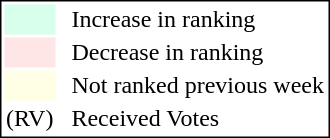<table style="border:1px solid black;">
<tr>
<td style="background:#D8FFEB; width:20px;"></td>
<td> </td>
<td>Increase in ranking</td>
</tr>
<tr>
<td style="background:#FFE6E6; width:20px;"></td>
<td> </td>
<td>Decrease in ranking</td>
</tr>
<tr>
<td style="background:#FFFFE6; width:20px;"></td>
<td> </td>
<td>Not ranked previous week</td>
</tr>
<tr>
<td>(RV)</td>
<td> </td>
<td>Received Votes</td>
</tr>
</table>
